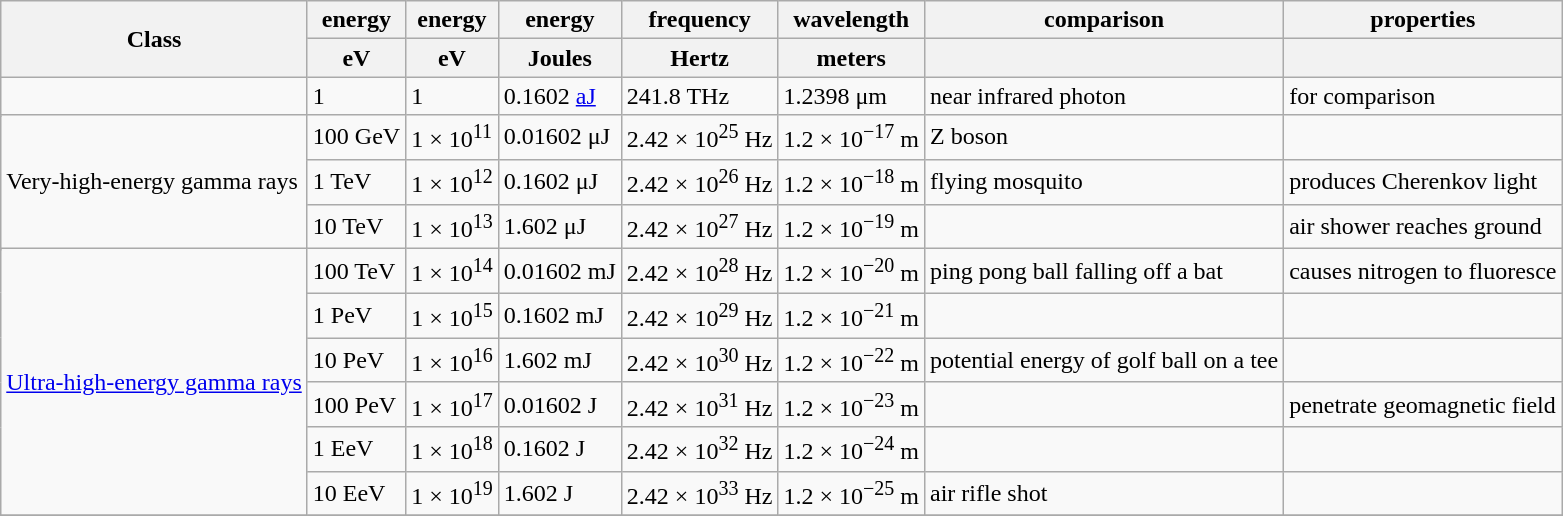<table class="wikitable">
<tr>
<th rowspan="2">Class</th>
<th>energy</th>
<th>energy</th>
<th>energy</th>
<th>frequency</th>
<th>wavelength</th>
<th>comparison</th>
<th>properties</th>
</tr>
<tr>
<th>eV</th>
<th>eV</th>
<th>Joules</th>
<th>Hertz</th>
<th>meters</th>
<th></th>
<th></th>
</tr>
<tr>
<td rowspan="2"></td>
<td>1</td>
<td>1</td>
<td>0.1602 <a href='#'>aJ</a></td>
<td>241.8 THz</td>
<td>1.2398 μm</td>
<td>near infrared photon</td>
<td>for comparison</td>
</tr>
<tr>
<td rowspan="2">100 GeV</td>
<td rowspan="2">1 × 10<sup>11</sup></td>
<td rowspan="2">0.01602 μJ</td>
<td rowspan="2">2.42 × 10<sup>25</sup> Hz</td>
<td rowspan="2">1.2 × 10<sup>−17</sup> m</td>
<td rowspan="2">Z boson</td>
<td rowspan="2"></td>
</tr>
<tr>
<td rowspan="4">Very-high-energy gamma rays</td>
</tr>
<tr>
<td>1 TeV</td>
<td>1 × 10<sup>12</sup></td>
<td>0.1602 μJ</td>
<td>2.42 × 10<sup>26</sup> Hz</td>
<td>1.2 × 10<sup>−18</sup> m</td>
<td>flying mosquito</td>
<td>produces Cherenkov light</td>
</tr>
<tr>
<td>10 TeV</td>
<td>1 × 10<sup>13</sup></td>
<td>1.602 μJ</td>
<td>2.42 × 10<sup>27</sup> Hz</td>
<td>1.2 × 10<sup>−19</sup> m</td>
<td></td>
<td>air shower reaches ground</td>
</tr>
<tr>
<td rowspan="2">100 TeV</td>
<td rowspan="2">1 × 10<sup>14</sup></td>
<td rowspan="2">0.01602 mJ</td>
<td rowspan="2">2.42 × 10<sup>28</sup> Hz</td>
<td rowspan="2">1.2 × 10<sup>−20</sup> m</td>
<td rowspan="2">ping pong ball falling off a bat</td>
<td rowspan="2">causes nitrogen to fluoresce</td>
</tr>
<tr>
<td rowspan="6"><a href='#'>Ultra-high-energy gamma rays</a></td>
</tr>
<tr>
<td>1 PeV</td>
<td>1 × 10<sup>15</sup></td>
<td>0.1602 mJ</td>
<td>2.42 × 10<sup>29</sup> Hz</td>
<td>1.2 × 10<sup>−21</sup> m</td>
<td></td>
<td></td>
</tr>
<tr>
<td>10 PeV</td>
<td>1 × 10<sup>16</sup></td>
<td>1.602 mJ</td>
<td>2.42 × 10<sup>30</sup> Hz</td>
<td>1.2 × 10<sup>−22</sup> m</td>
<td>potential energy of golf ball on a tee</td>
<td></td>
</tr>
<tr>
<td>100 PeV</td>
<td>1 × 10<sup>17</sup></td>
<td>0.01602 J</td>
<td>2.42 × 10<sup>31</sup> Hz</td>
<td>1.2 × 10<sup>−23</sup> m</td>
<td></td>
<td>penetrate geomagnetic field</td>
</tr>
<tr>
<td>1 EeV</td>
<td>1 × 10<sup>18</sup></td>
<td>0.1602 J</td>
<td>2.42 × 10<sup>32</sup> Hz</td>
<td>1.2 × 10<sup>−24</sup> m</td>
<td></td>
<td></td>
</tr>
<tr>
<td>10 EeV</td>
<td>1 × 10<sup>19</sup></td>
<td>1.602 J</td>
<td>2.42 × 10<sup>33</sup> Hz</td>
<td>1.2 × 10<sup>−25</sup> m</td>
<td>air rifle shot</td>
<td></td>
</tr>
<tr>
</tr>
</table>
